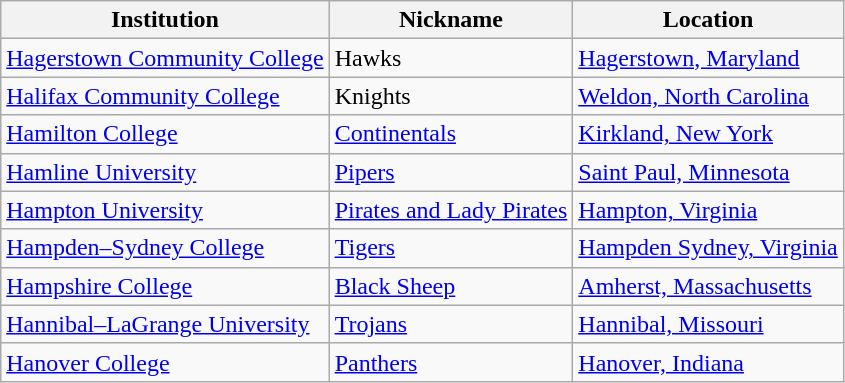<table class="wikitable">
<tr>
<th>Institution</th>
<th>Nickname</th>
<th>Location</th>
</tr>
<tr>
<td><a href='#'>Hagerstown Community College</a></td>
<td>Hawks</td>
<td><a href='#'>Hagerstown, Maryland</a></td>
</tr>
<tr>
<td><a href='#'>Halifax Community College</a></td>
<td>Knights</td>
<td><a href='#'>Weldon, North Carolina</a></td>
</tr>
<tr>
<td><a href='#'>Hamilton College</a></td>
<td><a href='#'>Continentals</a></td>
<td><a href='#'>Kirkland, New York</a></td>
</tr>
<tr>
<td><a href='#'>Hamline University</a></td>
<td><a href='#'>Pipers</a></td>
<td><a href='#'>Saint Paul, Minnesota</a></td>
</tr>
<tr>
<td><a href='#'>Hampton University</a></td>
<td><a href='#'>Pirates and Lady Pirates</a></td>
<td><a href='#'>Hampton, Virginia</a></td>
</tr>
<tr>
<td><a href='#'>Hampden–Sydney College</a></td>
<td><a href='#'>Tigers</a></td>
<td><a href='#'>Hampden Sydney, Virginia</a></td>
</tr>
<tr>
<td><a href='#'>Hampshire College</a></td>
<td><a href='#'>Black Sheep</a></td>
<td><a href='#'>Amherst, Massachusetts</a></td>
</tr>
<tr>
<td><a href='#'>Hannibal–LaGrange University</a></td>
<td><a href='#'>Trojans</a></td>
<td><a href='#'>Hannibal, Missouri</a></td>
</tr>
<tr>
<td><a href='#'>Hanover College</a></td>
<td><a href='#'>Panthers</a></td>
<td><a href='#'>Hanover, Indiana</a></td>
</tr>
</table>
